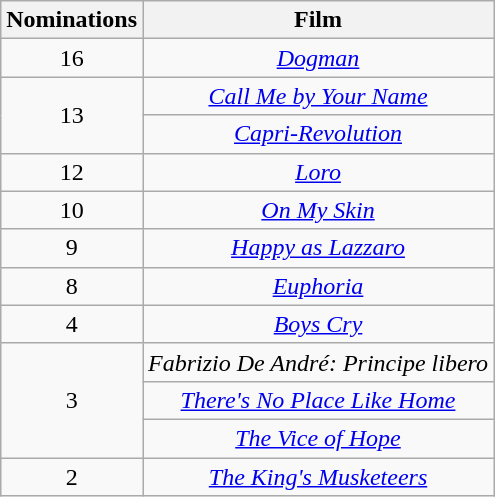<table class="wikitable plainrowheaders" rowspan=2 style="text-align: center;" border="2" background: #f6e39c;>
<tr>
<th scope="col" style="width:55px;">Nominations</th>
<th scope="col" style="text-align:center;">Film</th>
</tr>
<tr>
<td>16</td>
<td><em><a href='#'>Dogman</a></em></td>
</tr>
<tr>
<td rowspan="2">13</td>
<td><em><a href='#'>Call Me by Your Name</a></em></td>
</tr>
<tr>
<td><em><a href='#'>Capri-Revolution</a></em></td>
</tr>
<tr>
<td>12</td>
<td><em><a href='#'>Loro</a></em></td>
</tr>
<tr>
<td>10</td>
<td><em><a href='#'>On My Skin</a></em></td>
</tr>
<tr>
<td>9</td>
<td><em><a href='#'>Happy as Lazzaro</a></em></td>
</tr>
<tr>
<td>8</td>
<td><em><a href='#'>Euphoria</a></em></td>
</tr>
<tr>
<td>4</td>
<td><em><a href='#'>Boys Cry</a></em></td>
</tr>
<tr>
<td rowspan="3">3</td>
<td><em>Fabrizio De André: Principe libero</em></td>
</tr>
<tr>
<td><em><a href='#'>There's No Place Like Home</a></em></td>
</tr>
<tr>
<td><em><a href='#'>The Vice of Hope</a></em></td>
</tr>
<tr>
<td>2</td>
<td><em><a href='#'>The King's Musketeers</a></em></td>
</tr>
</table>
